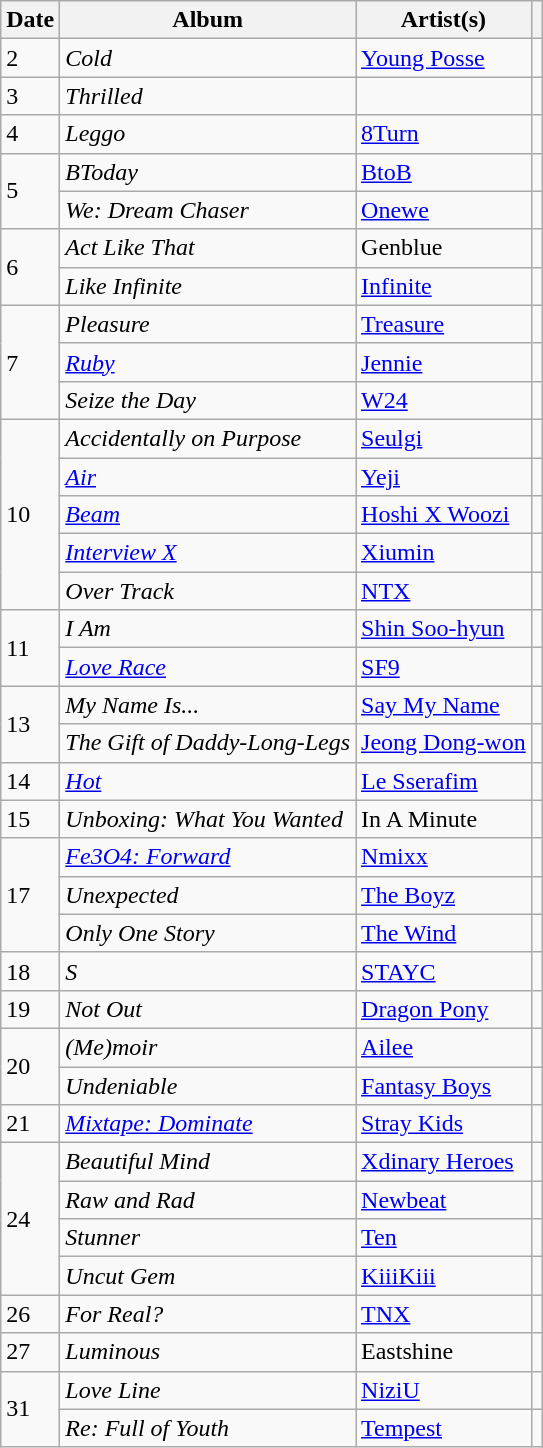<table class="wikitable">
<tr>
<th>Date</th>
<th>Album</th>
<th>Artist(s)</th>
<th></th>
</tr>
<tr>
<td>2</td>
<td><em>Cold</em></td>
<td><a href='#'>Young Posse</a></td>
<td style="text-align:center"></td>
</tr>
<tr>
<td>3</td>
<td><em>Thrilled</em></td>
<td></td>
<td style="text-align:center"></td>
</tr>
<tr>
<td>4</td>
<td><em>Leggo</em></td>
<td><a href='#'>8Turn</a></td>
<td style="text-align:center"></td>
</tr>
<tr>
<td rowspan="2">5</td>
<td><em>BToday</em></td>
<td><a href='#'>BtoB</a></td>
<td style="text-align:center"></td>
</tr>
<tr>
<td><em>We: Dream Chaser</em></td>
<td><a href='#'>Onewe</a></td>
<td style="text-align:center"></td>
</tr>
<tr>
<td rowspan="2">6</td>
<td><em>Act Like That</em></td>
<td>Genblue</td>
<td style="text-align:center"></td>
</tr>
<tr>
<td><em>Like Infinite</em></td>
<td><a href='#'>Infinite</a></td>
<td style="text-align:center"></td>
</tr>
<tr>
<td rowspan="3">7</td>
<td><em>Pleasure</em></td>
<td><a href='#'>Treasure</a></td>
<td style="text-align:center"></td>
</tr>
<tr>
<td><em><a href='#'>Ruby</a></em></td>
<td><a href='#'>Jennie</a></td>
<td style="text-align:center"></td>
</tr>
<tr>
<td><em>Seize the Day</em></td>
<td><a href='#'>W24</a></td>
<td style="text-align:center"></td>
</tr>
<tr>
<td rowspan="5">10</td>
<td><em>Accidentally on Purpose</em></td>
<td><a href='#'>Seulgi</a></td>
<td style="text-align:center"></td>
</tr>
<tr>
<td><em><a href='#'>Air</a></em></td>
<td><a href='#'>Yeji</a></td>
<td style="text-align:center"></td>
</tr>
<tr>
<td><em><a href='#'>Beam</a></em></td>
<td><a href='#'>Hoshi X Woozi</a></td>
<td style="text-align:center"></td>
</tr>
<tr>
<td><em><a href='#'>Interview X</a></em></td>
<td><a href='#'>Xiumin</a></td>
<td style="text-align:center"></td>
</tr>
<tr>
<td><em>Over Track</em></td>
<td><a href='#'>NTX</a></td>
<td style="text-align:center"></td>
</tr>
<tr>
<td rowspan="2">11</td>
<td><em>I Am</em></td>
<td><a href='#'>Shin Soo-hyun</a></td>
<td style="text-align:center"></td>
</tr>
<tr>
<td><em><a href='#'>Love Race</a></em></td>
<td><a href='#'>SF9</a></td>
<td style="text-align:center"></td>
</tr>
<tr>
<td rowspan="2">13</td>
<td><em>My Name Is...</em></td>
<td><a href='#'>Say My Name</a></td>
<td style="text-align:center"></td>
</tr>
<tr>
<td><em>The Gift of Daddy-Long-Legs</em></td>
<td><a href='#'>Jeong Dong-won</a></td>
<td style="text-align:center"></td>
</tr>
<tr>
<td>14</td>
<td><em><a href='#'>Hot</a></em></td>
<td><a href='#'>Le Sserafim</a></td>
<td style="text-align:center"></td>
</tr>
<tr>
<td>15</td>
<td><em>Unboxing: What You Wanted</em></td>
<td>In A Minute</td>
<td style="text-align:center"></td>
</tr>
<tr>
<td rowspan="3">17</td>
<td><em><a href='#'>Fe3O4: Forward</a></em></td>
<td><a href='#'>Nmixx</a></td>
<td style="text-align:center"></td>
</tr>
<tr>
<td><em>Unexpected</em></td>
<td><a href='#'>The Boyz</a></td>
<td style="text-align:center"></td>
</tr>
<tr>
<td><em>Only One Story</em></td>
<td><a href='#'>The Wind</a></td>
<td style="text-align:center"></td>
</tr>
<tr>
<td>18</td>
<td><em>S</em></td>
<td><a href='#'>STAYC</a></td>
<td style="text-align:center"></td>
</tr>
<tr>
<td>19</td>
<td><em>Not Out</em></td>
<td><a href='#'>Dragon Pony</a></td>
<td style="text-align:center"></td>
</tr>
<tr>
<td rowspan="2">20</td>
<td><em>(Me)moir</em></td>
<td><a href='#'>Ailee</a></td>
<td style="text-align:center"></td>
</tr>
<tr>
<td><em>Undeniable</em></td>
<td><a href='#'>Fantasy Boys</a></td>
<td style="text-align:center"></td>
</tr>
<tr>
<td>21</td>
<td><em><a href='#'>Mixtape: Dominate</a></em></td>
<td><a href='#'>Stray Kids</a></td>
<td style="text-align:center"></td>
</tr>
<tr>
<td rowspan="4">24</td>
<td><em>Beautiful Mind</em></td>
<td><a href='#'>Xdinary Heroes</a></td>
<td style="text-align:center"></td>
</tr>
<tr>
<td><em>Raw and Rad</em></td>
<td><a href='#'>Newbeat</a></td>
<td style="text-align:center"></td>
</tr>
<tr>
<td><em>Stunner</em></td>
<td><a href='#'>Ten</a></td>
<td style="text-align:center"></td>
</tr>
<tr>
<td><em>Uncut Gem</em></td>
<td><a href='#'>KiiiKiii</a></td>
<td style="text-align:center"></td>
</tr>
<tr>
<td>26</td>
<td><em>For Real?</em></td>
<td><a href='#'>TNX</a></td>
<td style="text-align:center"></td>
</tr>
<tr>
<td>27</td>
<td><em>Luminous</em></td>
<td>Eastshine</td>
<td style="text-align:center"></td>
</tr>
<tr>
<td rowspan="2">31</td>
<td><em>Love Line</em></td>
<td><a href='#'>NiziU</a></td>
<td style="text-align:center"></td>
</tr>
<tr>
<td><em>Re: Full of Youth</em></td>
<td><a href='#'>Tempest</a></td>
<td style="text-align:center"></td>
</tr>
</table>
